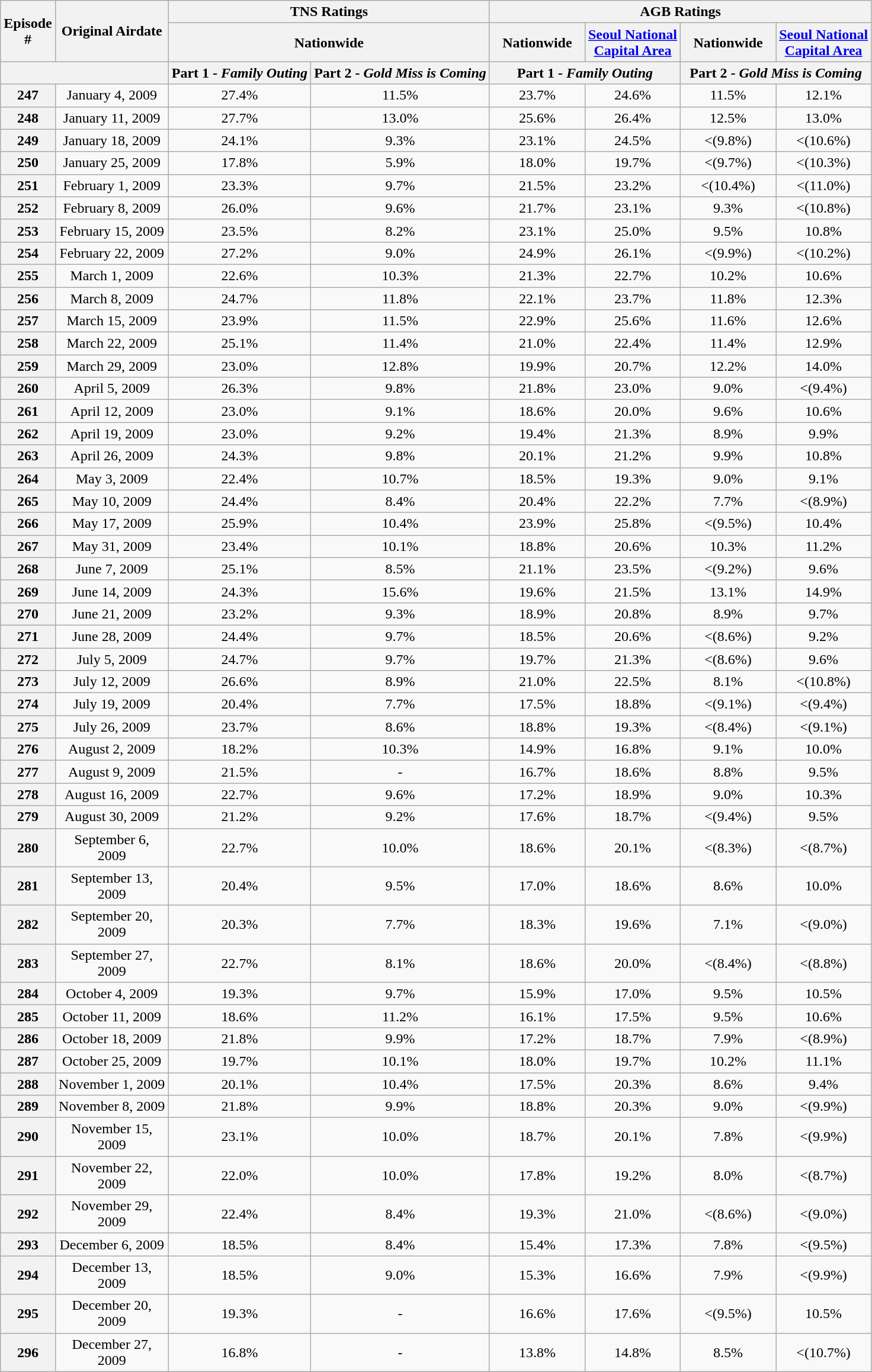<table class=wikitable style="text-align:center">
<tr>
<th rowspan="2" style="width:40px;">Episode #</th>
<th rowspan="2" style="width:120px;">Original Airdate</th>
<th colspan="2">TNS Ratings</th>
<th colspan="4">AGB Ratings</th>
</tr>
<tr>
<th style="width:100px;" colspan="2">Nationwide</th>
<th width=100>Nationwide</th>
<th width=100><a href='#'>Seoul National Capital Area</a></th>
<th width=100>Nationwide</th>
<th width=100><a href='#'>Seoul National Capital Area</a></th>
</tr>
<tr>
<th colspan="2"></th>
<th>Part 1 - <em>Family Outing</em></th>
<th>Part 2 - <em>Gold Miss is Coming</em></th>
<th colspan="2">Part 1 - <em>Family Outing</em></th>
<th colspan="2">Part 2 - <em>Gold Miss is Coming</em></th>
</tr>
<tr>
<th>247</th>
<td>January 4, 2009</td>
<td>27.4%</td>
<td>11.5%</td>
<td>23.7%</td>
<td>24.6%</td>
<td>11.5%</td>
<td>12.1%</td>
</tr>
<tr>
<th>248</th>
<td>January 11, 2009</td>
<td>27.7%</td>
<td>13.0%</td>
<td>25.6%</td>
<td>26.4%</td>
<td>12.5%</td>
<td>13.0%</td>
</tr>
<tr>
<th>249</th>
<td>January 18, 2009</td>
<td>24.1%</td>
<td>9.3%</td>
<td>23.1%</td>
<td>24.5%</td>
<td><(9.8%)</td>
<td><(10.6%)</td>
</tr>
<tr>
<th>250</th>
<td>January 25, 2009</td>
<td>17.8%</td>
<td>5.9%</td>
<td>18.0%</td>
<td>19.7%</td>
<td><(9.7%)</td>
<td><(10.3%)</td>
</tr>
<tr>
<th>251</th>
<td>February 1, 2009</td>
<td>23.3%</td>
<td>9.7%</td>
<td>21.5%</td>
<td>23.2%</td>
<td><(10.4%)</td>
<td><(11.0%)</td>
</tr>
<tr>
<th>252</th>
<td>February 8, 2009</td>
<td>26.0%</td>
<td>9.6%</td>
<td>21.7%</td>
<td>23.1%</td>
<td>9.3%</td>
<td><(10.8%)</td>
</tr>
<tr>
<th>253</th>
<td>February 15, 2009</td>
<td>23.5%</td>
<td>8.2%</td>
<td>23.1%</td>
<td>25.0%</td>
<td>9.5%</td>
<td>10.8%</td>
</tr>
<tr>
<th>254</th>
<td>February 22, 2009</td>
<td>27.2%</td>
<td>9.0%</td>
<td>24.9%</td>
<td>26.1%</td>
<td><(9.9%)</td>
<td><(10.2%)</td>
</tr>
<tr>
<th>255</th>
<td>March 1, 2009</td>
<td>22.6%</td>
<td>10.3%</td>
<td>21.3%</td>
<td>22.7%</td>
<td>10.2%</td>
<td>10.6%</td>
</tr>
<tr>
<th>256</th>
<td>March 8, 2009</td>
<td>24.7%</td>
<td>11.8%</td>
<td>22.1%</td>
<td>23.7%</td>
<td>11.8%</td>
<td>12.3%</td>
</tr>
<tr>
<th>257</th>
<td>March 15, 2009</td>
<td>23.9%</td>
<td>11.5%</td>
<td>22.9%</td>
<td>25.6%</td>
<td>11.6%</td>
<td>12.6%</td>
</tr>
<tr>
<th>258</th>
<td>March 22, 2009</td>
<td>25.1%</td>
<td>11.4%</td>
<td>21.0%</td>
<td>22.4%</td>
<td>11.4%</td>
<td>12.9%</td>
</tr>
<tr>
<th>259</th>
<td>March 29, 2009</td>
<td>23.0%</td>
<td>12.8%</td>
<td>19.9%</td>
<td>20.7%</td>
<td>12.2%</td>
<td>14.0%</td>
</tr>
<tr>
<th>260</th>
<td>April 5, 2009</td>
<td>26.3%</td>
<td>9.8%</td>
<td>21.8%</td>
<td>23.0%</td>
<td>9.0%</td>
<td><(9.4%)</td>
</tr>
<tr>
<th>261</th>
<td>April 12, 2009</td>
<td>23.0%</td>
<td>9.1%</td>
<td>18.6%</td>
<td>20.0%</td>
<td>9.6%</td>
<td>10.6%</td>
</tr>
<tr>
<th>262</th>
<td>April 19, 2009</td>
<td>23.0%</td>
<td>9.2%</td>
<td>19.4%</td>
<td>21.3%</td>
<td>8.9%</td>
<td>9.9%</td>
</tr>
<tr>
<th>263</th>
<td>April 26, 2009</td>
<td>24.3%</td>
<td>9.8%</td>
<td>20.1%</td>
<td>21.2%</td>
<td>9.9%</td>
<td>10.8%</td>
</tr>
<tr>
<th>264</th>
<td>May 3, 2009</td>
<td>22.4%</td>
<td>10.7%</td>
<td>18.5%</td>
<td>19.3%</td>
<td>9.0%</td>
<td>9.1%</td>
</tr>
<tr>
<th>265</th>
<td>May 10, 2009</td>
<td>24.4%</td>
<td>8.4%</td>
<td>20.4%</td>
<td>22.2%</td>
<td>7.7%</td>
<td><(8.9%)</td>
</tr>
<tr>
<th>266</th>
<td>May 17, 2009</td>
<td>25.9%</td>
<td>10.4%</td>
<td>23.9%</td>
<td>25.8%</td>
<td><(9.5%)</td>
<td>10.4%</td>
</tr>
<tr>
<th>267</th>
<td>May 31, 2009</td>
<td>23.4%</td>
<td>10.1%</td>
<td>18.8%</td>
<td>20.6%</td>
<td>10.3%</td>
<td>11.2%</td>
</tr>
<tr>
<th>268</th>
<td>June 7, 2009</td>
<td>25.1%</td>
<td>8.5%</td>
<td>21.1%</td>
<td>23.5%</td>
<td><(9.2%)</td>
<td>9.6%</td>
</tr>
<tr>
<th>269</th>
<td>June 14, 2009</td>
<td>24.3%</td>
<td>15.6%</td>
<td>19.6%</td>
<td>21.5%</td>
<td>13.1%</td>
<td>14.9%</td>
</tr>
<tr>
<th>270</th>
<td>June 21, 2009</td>
<td>23.2%</td>
<td>9.3%</td>
<td>18.9%</td>
<td>20.8%</td>
<td>8.9%</td>
<td>9.7%</td>
</tr>
<tr>
<th>271</th>
<td>June 28, 2009</td>
<td>24.4%</td>
<td>9.7%</td>
<td>18.5%</td>
<td>20.6%</td>
<td><(8.6%)</td>
<td>9.2%</td>
</tr>
<tr>
<th>272</th>
<td>July 5, 2009</td>
<td>24.7%</td>
<td>9.7%</td>
<td>19.7%</td>
<td>21.3%</td>
<td><(8.6%)</td>
<td>9.6%</td>
</tr>
<tr>
<th>273</th>
<td>July 12, 2009</td>
<td>26.6%</td>
<td>8.9%</td>
<td>21.0%</td>
<td>22.5%</td>
<td>8.1%</td>
<td><(10.8%)</td>
</tr>
<tr>
<th>274</th>
<td>July 19, 2009</td>
<td>20.4%</td>
<td>7.7%</td>
<td>17.5%</td>
<td>18.8%</td>
<td><(9.1%)</td>
<td><(9.4%)</td>
</tr>
<tr>
<th>275</th>
<td>July 26, 2009</td>
<td>23.7%</td>
<td>8.6%</td>
<td>18.8%</td>
<td>19.3%</td>
<td><(8.4%)</td>
<td><(9.1%)</td>
</tr>
<tr>
<th>276</th>
<td>August 2, 2009</td>
<td>18.2%</td>
<td>10.3%</td>
<td>14.9%</td>
<td>16.8%</td>
<td>9.1%</td>
<td>10.0%</td>
</tr>
<tr>
<th>277</th>
<td>August 9, 2009</td>
<td>21.5%</td>
<td>-</td>
<td>16.7%</td>
<td>18.6%</td>
<td>8.8%</td>
<td>9.5%</td>
</tr>
<tr>
<th>278</th>
<td>August 16, 2009</td>
<td>22.7%</td>
<td>9.6%</td>
<td>17.2%</td>
<td>18.9%</td>
<td>9.0%</td>
<td>10.3%</td>
</tr>
<tr>
<th>279</th>
<td>August 30, 2009</td>
<td>21.2%</td>
<td>9.2%</td>
<td>17.6%</td>
<td>18.7%</td>
<td><(9.4%)</td>
<td>9.5%</td>
</tr>
<tr>
<th>280</th>
<td>September 6, 2009</td>
<td>22.7%</td>
<td>10.0%</td>
<td>18.6%</td>
<td>20.1%</td>
<td><(8.3%)</td>
<td><(8.7%)</td>
</tr>
<tr>
<th>281</th>
<td>September 13, 2009</td>
<td>20.4%</td>
<td>9.5%</td>
<td>17.0%</td>
<td>18.6%</td>
<td>8.6%</td>
<td>10.0%</td>
</tr>
<tr>
<th>282</th>
<td>September 20, 2009</td>
<td>20.3%</td>
<td>7.7%</td>
<td>18.3%</td>
<td>19.6%</td>
<td>7.1%</td>
<td><(9.0%)</td>
</tr>
<tr>
<th>283</th>
<td>September 27, 2009</td>
<td>22.7%</td>
<td>8.1%</td>
<td>18.6%</td>
<td>20.0%</td>
<td><(8.4%)</td>
<td><(8.8%)</td>
</tr>
<tr>
<th>284</th>
<td>October 4, 2009</td>
<td>19.3%</td>
<td>9.7%</td>
<td>15.9%</td>
<td>17.0%</td>
<td>9.5%</td>
<td>10.5%</td>
</tr>
<tr>
<th>285</th>
<td>October 11, 2009</td>
<td>18.6%</td>
<td>11.2%</td>
<td>16.1%</td>
<td>17.5%</td>
<td>9.5%</td>
<td>10.6%</td>
</tr>
<tr>
<th>286</th>
<td>October 18, 2009</td>
<td>21.8%</td>
<td>9.9%</td>
<td>17.2%</td>
<td>18.7%</td>
<td>7.9%</td>
<td><(8.9%)</td>
</tr>
<tr>
<th>287</th>
<td>October 25, 2009</td>
<td>19.7%</td>
<td>10.1%</td>
<td>18.0%</td>
<td>19.7%</td>
<td>10.2%</td>
<td>11.1%</td>
</tr>
<tr>
<th>288</th>
<td>November 1, 2009</td>
<td>20.1%</td>
<td>10.4%</td>
<td>17.5%</td>
<td>20.3%</td>
<td>8.6%</td>
<td>9.4%</td>
</tr>
<tr>
<th>289</th>
<td>November 8, 2009</td>
<td>21.8%</td>
<td>9.9%</td>
<td>18.8%</td>
<td>20.3%</td>
<td>9.0%</td>
<td><(9.9%)</td>
</tr>
<tr>
<th>290</th>
<td>November 15, 2009</td>
<td>23.1%</td>
<td>10.0%</td>
<td>18.7%</td>
<td>20.1%</td>
<td>7.8%</td>
<td><(9.9%)</td>
</tr>
<tr>
<th>291</th>
<td>November 22, 2009</td>
<td>22.0%</td>
<td>10.0%</td>
<td>17.8%</td>
<td>19.2%</td>
<td>8.0%</td>
<td><(8.7%)</td>
</tr>
<tr>
<th>292</th>
<td>November 29, 2009</td>
<td>22.4%</td>
<td>8.4%</td>
<td>19.3%</td>
<td>21.0%</td>
<td><(8.6%)</td>
<td><(9.0%)</td>
</tr>
<tr>
<th>293</th>
<td>December 6, 2009</td>
<td>18.5%</td>
<td>8.4%</td>
<td>15.4%</td>
<td>17.3%</td>
<td>7.8%</td>
<td><(9.5%)</td>
</tr>
<tr>
<th>294</th>
<td>December 13, 2009</td>
<td>18.5%</td>
<td>9.0%</td>
<td>15.3%</td>
<td>16.6%</td>
<td>7.9%</td>
<td><(9.9%)</td>
</tr>
<tr>
<th>295</th>
<td>December 20, 2009</td>
<td>19.3%</td>
<td>-</td>
<td>16.6%</td>
<td>17.6%</td>
<td><(9.5%)</td>
<td>10.5%</td>
</tr>
<tr>
<th>296</th>
<td>December 27, 2009</td>
<td>16.8%</td>
<td>-</td>
<td>13.8%</td>
<td>14.8%</td>
<td>8.5%</td>
<td><(10.7%)</td>
</tr>
</table>
